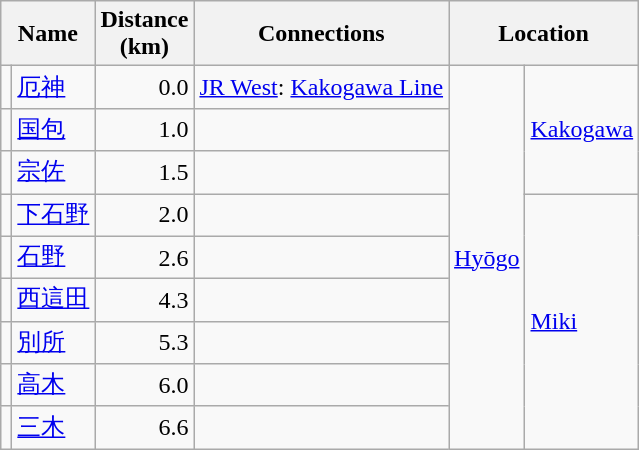<table class="wikitable" rules="all">
<tr>
<th colspan="2">Name</th>
<th style="width: 3em;">Distance (km)</th>
<th>Connections</th>
<th colspan="2">Location</th>
</tr>
<tr>
<td></td>
<td><a href='#'>厄神</a></td>
<td style="text-align: right;">0.0</td>
<td><a href='#'>JR West</a>: <a href='#'>Kakogawa Line</a></td>
<td style="text-align: center; width: 1.5em;" rowspan="9"><a href='#'>Hyōgo</a></td>
<td rowspan="3"><a href='#'>Kakogawa</a></td>
</tr>
<tr>
<td></td>
<td><a href='#'>国包</a></td>
<td style="text-align: right;">1.0</td>
<td> </td>
</tr>
<tr>
<td></td>
<td><a href='#'>宗佐</a></td>
<td style="text-align: right;">1.5</td>
<td> </td>
</tr>
<tr>
<td></td>
<td><a href='#'>下石野</a></td>
<td style="text-align: right;">2.0</td>
<td> </td>
<td rowspan="6"><a href='#'>Miki</a></td>
</tr>
<tr>
<td></td>
<td><a href='#'>石野</a></td>
<td style="text-align: right;">2.6</td>
<td> </td>
</tr>
<tr>
<td></td>
<td><a href='#'>西這田</a></td>
<td style="text-align: right;">4.3</td>
<td> </td>
</tr>
<tr>
<td></td>
<td><a href='#'>別所</a></td>
<td style="text-align: right;">5.3</td>
<td> </td>
</tr>
<tr>
<td></td>
<td><a href='#'>高木</a></td>
<td style="text-align: right;">6.0</td>
<td> </td>
</tr>
<tr>
<td></td>
<td><a href='#'>三木</a></td>
<td style="text-align: right;">6.6</td>
<td> </td>
</tr>
</table>
